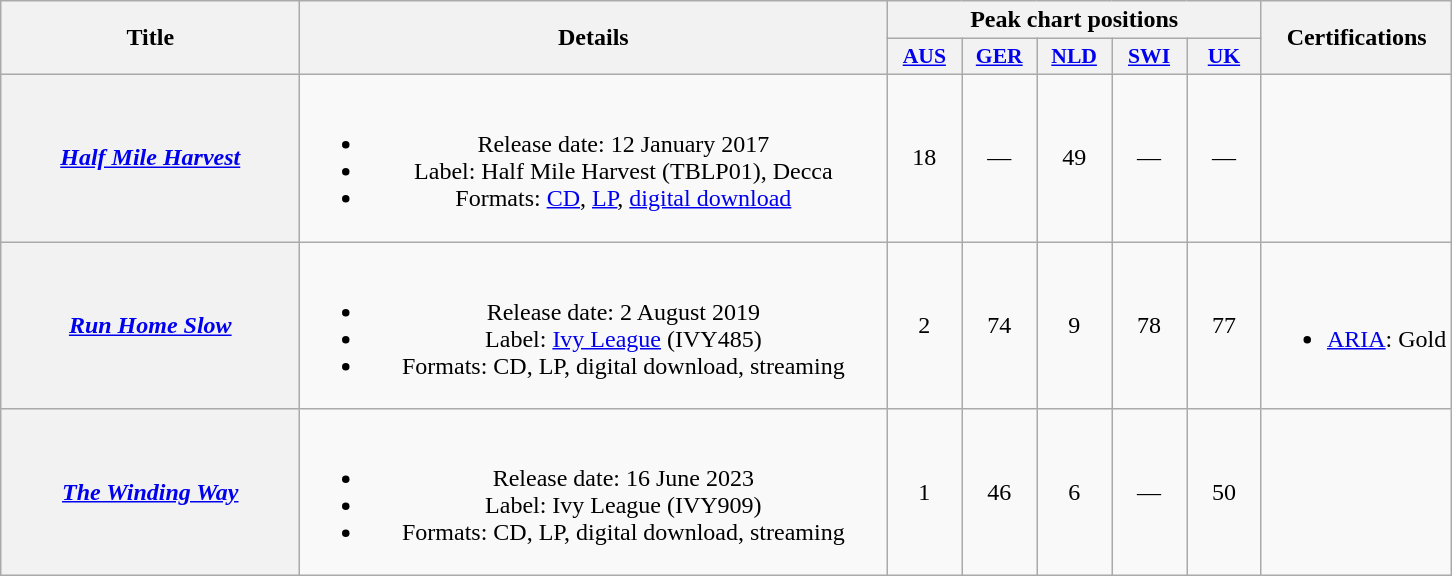<table class="wikitable plainrowheaders" style="text-align:center;">
<tr>
<th style="width:12em;" rowspan="2">Title</th>
<th style="width:24em;" rowspan="2">Details</th>
<th scope="col" colspan="5">Peak chart positions</th>
<th rowspan="2">Certifications</th>
</tr>
<tr>
<th scope="col" style="width:3em;font-size:90%;"><a href='#'>AUS</a><br></th>
<th scope="col" style="width:3em;font-size:90%;"><a href='#'>GER</a><br></th>
<th scope="col" style="width:3em;font-size:90%;"><a href='#'>NLD</a><br></th>
<th scope="col" style="width:3em;font-size:90%;"><a href='#'>SWI</a><br></th>
<th scope="col" style="width:3em;font-size:90%;"><a href='#'>UK</a><br></th>
</tr>
<tr>
<th scope="row"><em><a href='#'>Half Mile Harvest</a></em></th>
<td><br><ul><li>Release date: 12 January 2017</li><li>Label: Half Mile Harvest (TBLP01), Decca</li><li>Formats: <a href='#'>CD</a>, <a href='#'>LP</a>, <a href='#'>digital download</a></li></ul></td>
<td>18</td>
<td>—</td>
<td>49</td>
<td>—</td>
<td>—</td>
<td></td>
</tr>
<tr>
<th scope="row"><em><a href='#'>Run Home Slow</a></em></th>
<td><br><ul><li>Release date: 2 August 2019</li><li>Label: <a href='#'>Ivy League</a> (IVY485)</li><li>Formats: CD, LP, digital download, streaming</li></ul></td>
<td>2</td>
<td>74</td>
<td>9</td>
<td>78</td>
<td>77</td>
<td><br><ul><li><a href='#'>ARIA</a>: Gold</li></ul></td>
</tr>
<tr>
<th scope="row"><em><a href='#'>The Winding Way</a></em></th>
<td><br><ul><li>Release date: 16 June 2023</li><li>Label: Ivy League (IVY909)</li><li>Formats: CD, LP, digital download, streaming</li></ul></td>
<td>1<br></td>
<td>46</td>
<td>6</td>
<td>—</td>
<td>50</td>
<td></td>
</tr>
</table>
